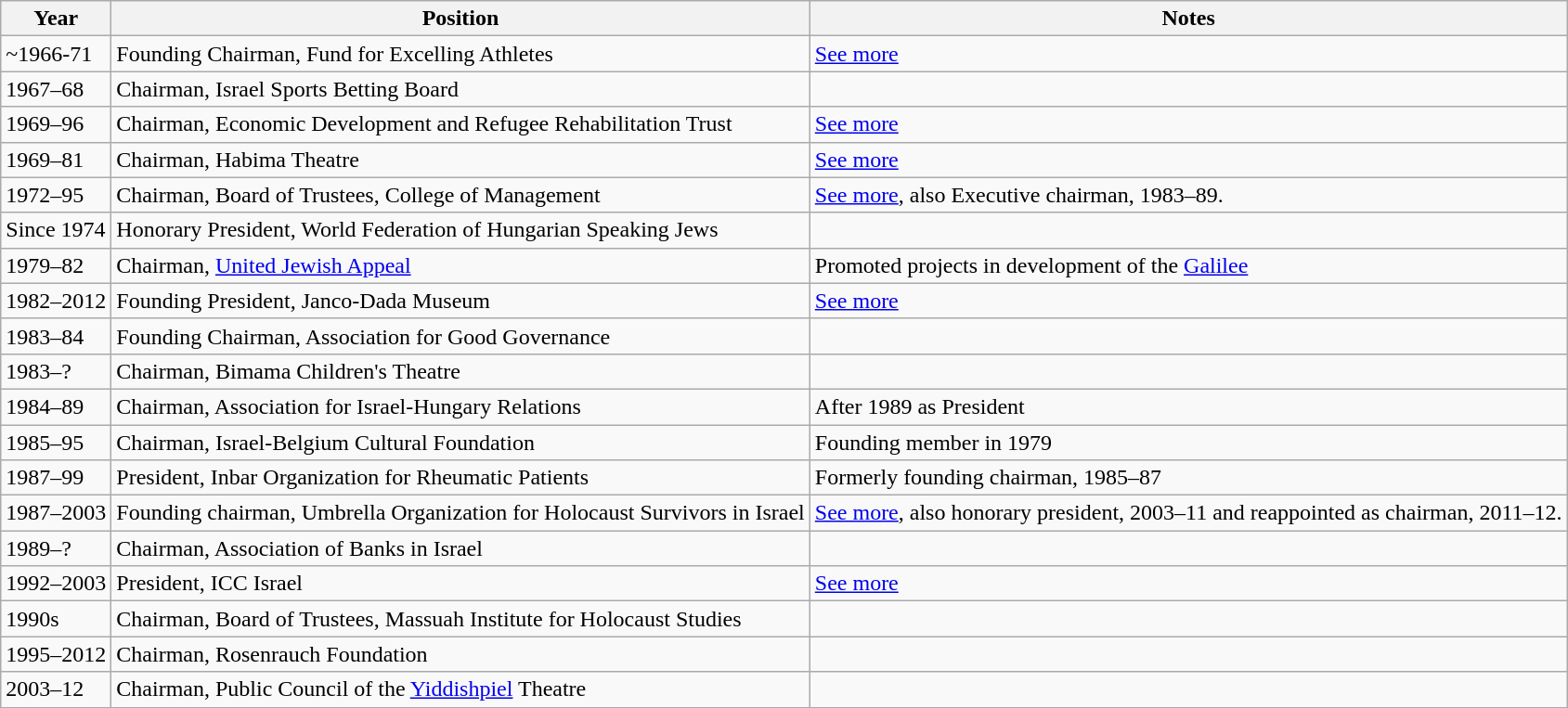<table class="wikitable">
<tr>
<th>Year</th>
<th>Position</th>
<th>Notes</th>
</tr>
<tr>
<td>~1966-71</td>
<td>Founding Chairman, Fund for Excelling Athletes</td>
<td><a href='#'>See more</a></td>
</tr>
<tr>
<td>1967–68</td>
<td>Chairman, Israel Sports Betting Board</td>
<td></td>
</tr>
<tr>
<td>1969–96</td>
<td>Chairman, Economic Development and Refugee Rehabilitation Trust</td>
<td><a href='#'>See more</a></td>
</tr>
<tr>
<td>1969–81</td>
<td>Chairman, Habima Theatre</td>
<td><a href='#'>See more</a></td>
</tr>
<tr>
<td>1972–95</td>
<td>Chairman, Board of Trustees, College of Management</td>
<td><a href='#'>See more</a>, also Executive chairman, 1983–89.</td>
</tr>
<tr>
<td>Since 1974</td>
<td>Honorary President, World Federation of Hungarian Speaking Jews</td>
<td></td>
</tr>
<tr>
<td>1979–82</td>
<td>Chairman, <a href='#'>United Jewish Appeal</a></td>
<td>Promoted projects in development of the <a href='#'>Galilee</a></td>
</tr>
<tr>
<td>1982–2012</td>
<td>Founding President, Janco-Dada Museum</td>
<td><a href='#'>See more</a></td>
</tr>
<tr>
<td>1983–84</td>
<td>Founding Chairman, Association for Good Governance</td>
<td></td>
</tr>
<tr>
<td>1983–?</td>
<td>Chairman, Bimama Children's Theatre</td>
<td></td>
</tr>
<tr>
<td>1984–89</td>
<td>Chairman, Association for Israel-Hungary Relations</td>
<td>After 1989 as President</td>
</tr>
<tr>
<td>1985–95</td>
<td>Chairman, Israel-Belgium Cultural Foundation</td>
<td>Founding member in 1979</td>
</tr>
<tr>
<td>1987–99</td>
<td>President, Inbar Organization for Rheumatic Patients</td>
<td>Formerly founding chairman, 1985–87</td>
</tr>
<tr>
<td>1987–2003</td>
<td>Founding chairman, Umbrella Organization for Holocaust Survivors in Israel</td>
<td><a href='#'>See more</a>, also honorary president, 2003–11 and reappointed as chairman, 2011–12.</td>
</tr>
<tr>
<td>1989–?</td>
<td>Chairman, Association of Banks in Israel</td>
<td></td>
</tr>
<tr>
<td>1992–2003</td>
<td>President, ICC Israel</td>
<td><a href='#'>See more</a></td>
</tr>
<tr>
<td>1990s</td>
<td>Chairman, Board of Trustees, Massuah Institute for Holocaust Studies</td>
<td></td>
</tr>
<tr>
<td>1995–2012</td>
<td>Chairman, Rosenrauch Foundation</td>
<td></td>
</tr>
<tr>
<td>2003–12</td>
<td>Chairman, Public Council of the <a href='#'>Yiddishpiel</a> Theatre</td>
</tr>
<tr>
</tr>
</table>
